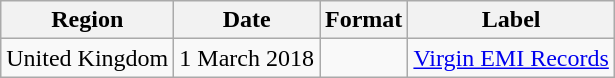<table class=wikitable>
<tr>
<th>Region</th>
<th>Date</th>
<th>Format</th>
<th>Label</th>
</tr>
<tr>
<td>United Kingdom</td>
<td>1 March 2018</td>
<td></td>
<td><a href='#'>Virgin EMI Records</a></td>
</tr>
</table>
